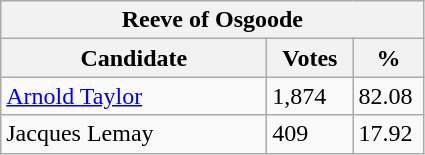<table class="wikitable">
<tr>
<th colspan="3">Reeve of Osgoode</th>
</tr>
<tr>
<th style="width: 170px">Candidate</th>
<th style="width: 50px">Votes</th>
<th style="width: 40px">%</th>
</tr>
<tr>
<td><a href='#'>Arnold Taylor</a></td>
<td>1,874</td>
<td>82.08</td>
</tr>
<tr>
<td>Jacques Lemay</td>
<td>409</td>
<td>17.92</td>
</tr>
</table>
